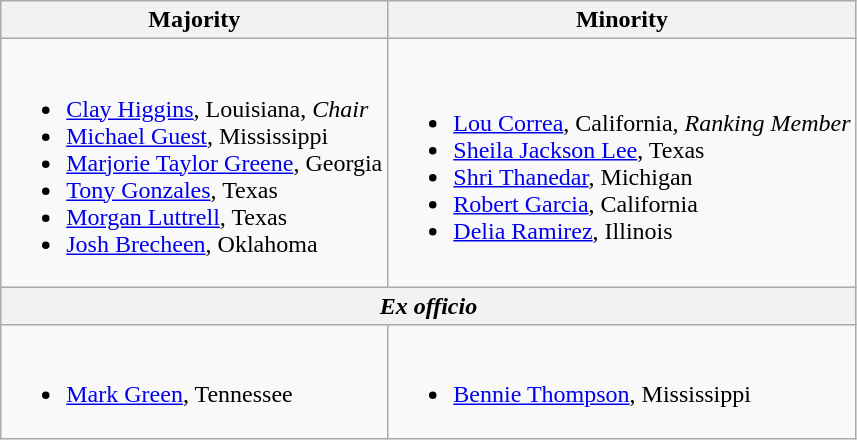<table class="wikitable">
<tr>
<th>Majority</th>
<th>Minority</th>
</tr>
<tr>
<td><br><ul><li><a href='#'>Clay Higgins</a>, Louisiana, <em>Chair</em></li><li><a href='#'>Michael Guest</a>, Mississippi</li><li><a href='#'>Marjorie Taylor Greene</a>, Georgia</li><li><a href='#'>Tony Gonzales</a>, Texas</li><li><a href='#'>Morgan Luttrell</a>, Texas</li><li><a href='#'>Josh Brecheen</a>, Oklahoma</li></ul></td>
<td><br><ul><li><a href='#'>Lou Correa</a>, California, <em>Ranking Member</em></li><li><a href='#'>Sheila Jackson Lee</a>, Texas</li><li><a href='#'>Shri Thanedar</a>, Michigan</li><li><a href='#'>Robert Garcia</a>, California</li><li><a href='#'>Delia Ramirez</a>, Illinois</li></ul></td>
</tr>
<tr>
<th colspan="2"><em>Ex officio</em></th>
</tr>
<tr>
<td><br><ul><li><a href='#'>Mark Green</a>, Tennessee</li></ul></td>
<td><br><ul><li><a href='#'>Bennie Thompson</a>, Mississippi</li></ul></td>
</tr>
</table>
